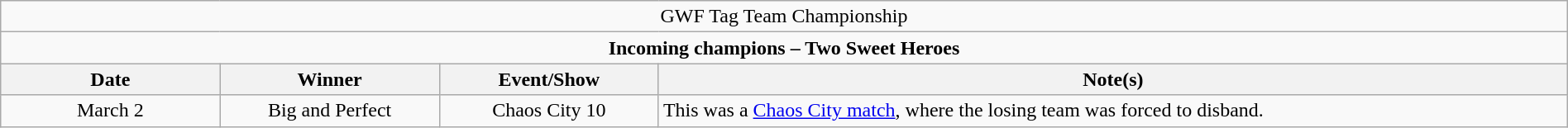<table class="wikitable" style="text-align:center; width:100%;">
<tr>
<td colspan="4" style="text-align: center;">GWF Tag Team Championship</td>
</tr>
<tr>
<td colspan="4" style="text-align: center;"><strong>Incoming champions – Two Sweet Heroes </strong></td>
</tr>
<tr>
<th width=14%>Date</th>
<th width=14%>Winner</th>
<th width=14%>Event/Show</th>
<th width=58%>Note(s)</th>
</tr>
<tr>
<td>March 2</td>
<td>Big and Perfect<br></td>
<td>Chaos City 10</td>
<td align=left>This was a <a href='#'>Chaos City match</a>, where the losing team was forced to disband.</td>
</tr>
</table>
